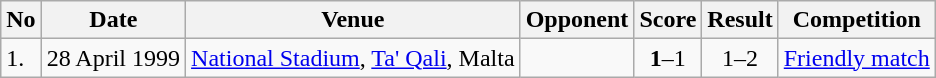<table class="wikitable" style="font-size:100%;">
<tr>
<th>No</th>
<th>Date</th>
<th>Venue</th>
<th>Opponent</th>
<th>Score</th>
<th>Result</th>
<th>Competition</th>
</tr>
<tr>
<td>1.</td>
<td>28 April 1999</td>
<td><a href='#'>National Stadium</a>, <a href='#'>Ta' Qali</a>, Malta</td>
<td></td>
<td align=center><strong>1</strong>–1</td>
<td align=center>1–2</td>
<td><a href='#'> Friendly match</a></td>
</tr>
</table>
